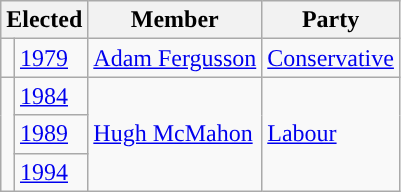<table class="wikitable">
<tr>
<th colspan="2">Elected</th>
<th>Member</th>
<th>Party</th>
</tr>
<tr>
<td style="background-color: "></td>
<td><a href='#'>1979</a></td>
<td><a href='#'>Adam Fergusson</a></td>
<td><a href='#'>Conservative</a></td>
</tr>
<tr>
<td rowspan="3" style="background-color: "></td>
<td><a href='#'>1984</a></td>
<td rowspan="3"><a href='#'>Hugh McMahon</a></td>
<td rowspan="3"><a href='#'>Labour</a></td>
</tr>
<tr>
<td><a href='#'>1989</a></td>
</tr>
<tr>
<td><a href='#'>1994</a></td>
</tr>
</table>
